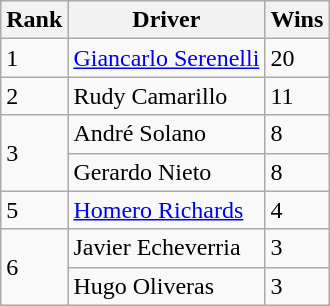<table class="wikitable">
<tr>
<th>Rank</th>
<th>Driver</th>
<th>Wins</th>
</tr>
<tr>
<td>1</td>
<td> <a href='#'>Giancarlo Serenelli</a></td>
<td>20</td>
</tr>
<tr>
<td>2</td>
<td> Rudy Camarillo</td>
<td>11</td>
</tr>
<tr>
<td rowspan=2>3</td>
<td> André Solano</td>
<td>8</td>
</tr>
<tr>
<td> Gerardo Nieto</td>
<td>8</td>
</tr>
<tr>
<td>5</td>
<td> <a href='#'>Homero Richards</a></td>
<td>4</td>
</tr>
<tr>
<td rowspan=2>6</td>
<td> Javier Echeverria</td>
<td>3</td>
</tr>
<tr>
<td> Hugo Oliveras</td>
<td>3</td>
</tr>
</table>
